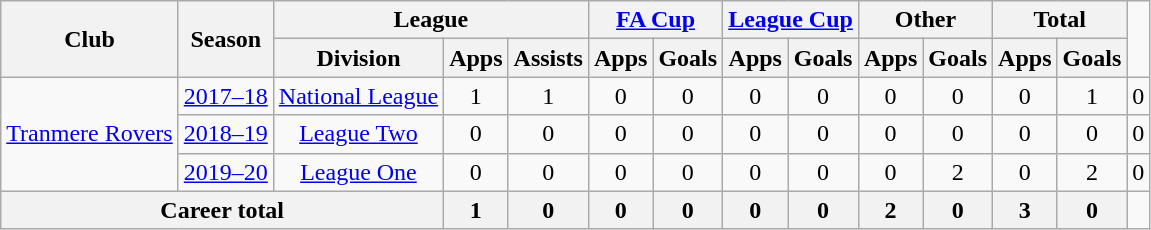<table class="wikitable" style="text-align: center">
<tr>
<th rowspan="2">Club</th>
<th rowspan="2">Season</th>
<th colspan="3">League</th>
<th colspan="2"><a href='#'>FA Cup</a></th>
<th colspan="2"><a href='#'>League Cup</a></th>
<th colspan="2">Other</th>
<th colspan="2">Total</th>
</tr>
<tr>
<th>Division</th>
<th>Apps</th>
<th>Assists</th>
<th>Apps</th>
<th>Goals</th>
<th>Apps</th>
<th>Goals</th>
<th>Apps</th>
<th>Goals</th>
<th>Apps</th>
<th>Goals</th>
</tr>
<tr>
<td rowspan="3"><a href='#'>Tranmere Rovers</a></td>
<td><a href='#'>2017–18</a></td>
<td><a href='#'>National League</a></td>
<td>1</td>
<td>1</td>
<td>0</td>
<td>0</td>
<td>0</td>
<td>0</td>
<td>0</td>
<td>0</td>
<td>0</td>
<td>1</td>
<td>0</td>
</tr>
<tr>
<td><a href='#'>2018–19</a></td>
<td><a href='#'>League Two</a></td>
<td>0</td>
<td>0</td>
<td>0</td>
<td>0</td>
<td>0</td>
<td>0</td>
<td>0</td>
<td>0</td>
<td>0</td>
<td>0</td>
<td>0</td>
</tr>
<tr>
<td><a href='#'>2019–20</a></td>
<td><a href='#'>League One</a></td>
<td>0</td>
<td>0</td>
<td>0</td>
<td>0</td>
<td>0</td>
<td>0</td>
<td>0</td>
<td>2</td>
<td>0</td>
<td>2</td>
<td>0</td>
</tr>
<tr>
<th colspan="3">Career total</th>
<th>1</th>
<th>0</th>
<th>0</th>
<th>0</th>
<th>0</th>
<th>0</th>
<th>2</th>
<th>0</th>
<th>3</th>
<th>0</th>
</tr>
</table>
